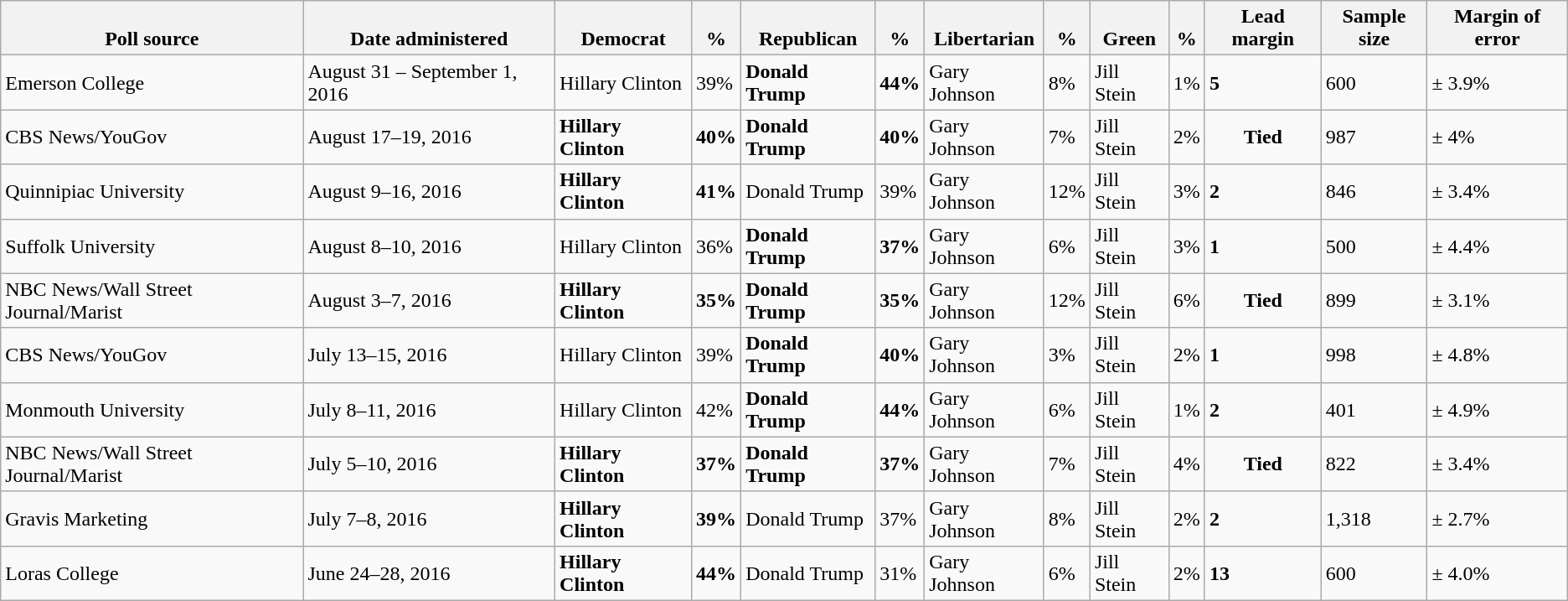<table class="wikitable">
<tr valign=bottom>
<th>Poll source</th>
<th>Date administered</th>
<th>Democrat</th>
<th>%</th>
<th>Republican</th>
<th>%</th>
<th>Libertarian</th>
<th>%</th>
<th>Green</th>
<th>%</th>
<th>Lead margin</th>
<th>Sample size</th>
<th>Margin of error</th>
</tr>
<tr>
<td>Emerson College</td>
<td>August 31 – September 1, 2016</td>
<td>Hillary Clinton</td>
<td>39%</td>
<td><strong>Donald Trump</strong></td>
<td><strong>44%</strong></td>
<td>Gary Johnson</td>
<td>8%</td>
<td>Jill Stein</td>
<td>1%</td>
<td><strong>5</strong></td>
<td>600</td>
<td>± 3.9%</td>
</tr>
<tr>
<td>CBS News/YouGov</td>
<td>August 17–19, 2016</td>
<td><strong>Hillary Clinton</strong></td>
<td><strong>40%</strong></td>
<td><strong>Donald Trump</strong></td>
<td><strong>40%</strong></td>
<td>Gary Johnson</td>
<td>7%</td>
<td>Jill Stein</td>
<td>2%</td>
<td align="center"><strong>Tied</strong></td>
<td>987</td>
<td>± 4%</td>
</tr>
<tr>
<td>Quinnipiac University</td>
<td>August 9–16, 2016</td>
<td><strong>Hillary Clinton</strong></td>
<td><strong>41%</strong></td>
<td>Donald Trump</td>
<td>39%</td>
<td>Gary Johnson</td>
<td>12%</td>
<td>Jill Stein</td>
<td>3%</td>
<td><strong>2</strong></td>
<td>846</td>
<td>± 3.4%</td>
</tr>
<tr>
<td>Suffolk University</td>
<td>August 8–10, 2016</td>
<td>Hillary Clinton</td>
<td>36%</td>
<td><strong>Donald Trump</strong></td>
<td><strong>37%</strong></td>
<td>Gary Johnson</td>
<td>6%</td>
<td>Jill Stein</td>
<td>3%</td>
<td><strong>1</strong></td>
<td>500</td>
<td>± 4.4%</td>
</tr>
<tr>
<td>NBC News/Wall Street Journal/Marist</td>
<td>August 3–7, 2016</td>
<td><strong>Hillary Clinton</strong></td>
<td><strong>35%</strong></td>
<td><strong>Donald Trump</strong></td>
<td><strong>35%</strong></td>
<td>Gary Johnson</td>
<td>12%</td>
<td>Jill Stein</td>
<td>6%</td>
<td align="center"><strong>Tied</strong></td>
<td>899</td>
<td>± 3.1%</td>
</tr>
<tr>
<td>CBS News/YouGov</td>
<td>July 13–15, 2016</td>
<td>Hillary Clinton</td>
<td>39%</td>
<td><strong>Donald Trump</strong></td>
<td><strong>40%</strong></td>
<td>Gary Johnson</td>
<td>3%</td>
<td>Jill Stein</td>
<td>2%</td>
<td><strong>1</strong></td>
<td>998</td>
<td>± 4.8%</td>
</tr>
<tr>
<td>Monmouth University</td>
<td>July 8–11, 2016</td>
<td>Hillary Clinton</td>
<td>42%</td>
<td><strong>Donald Trump</strong></td>
<td><strong>44%</strong></td>
<td>Gary Johnson</td>
<td>6%</td>
<td>Jill Stein</td>
<td>1%</td>
<td><strong>2</strong></td>
<td>401</td>
<td>± 4.9%</td>
</tr>
<tr>
<td>NBC News/Wall Street Journal/Marist</td>
<td>July 5–10, 2016</td>
<td><strong>Hillary Clinton</strong></td>
<td><strong>37%</strong></td>
<td><strong>Donald Trump</strong></td>
<td><strong>37%</strong></td>
<td>Gary Johnson</td>
<td>7%</td>
<td>Jill Stein</td>
<td>4%</td>
<td align="center"><strong>Tied</strong></td>
<td>822</td>
<td>± 3.4%</td>
</tr>
<tr>
<td>Gravis Marketing</td>
<td>July 7–8, 2016</td>
<td><strong>Hillary Clinton</strong></td>
<td><strong>39%</strong></td>
<td>Donald Trump</td>
<td>37%</td>
<td>Gary Johnson</td>
<td>8%</td>
<td>Jill Stein</td>
<td>2%</td>
<td><strong>2</strong></td>
<td>1,318</td>
<td>± 2.7%</td>
</tr>
<tr>
<td>Loras College</td>
<td>June 24–28, 2016</td>
<td><strong>Hillary Clinton</strong></td>
<td><strong>44%</strong></td>
<td>Donald Trump</td>
<td>31%</td>
<td>Gary Johnson</td>
<td>6%</td>
<td>Jill Stein</td>
<td>2%</td>
<td><strong>13</strong></td>
<td>600</td>
<td>± 4.0%</td>
</tr>
</table>
